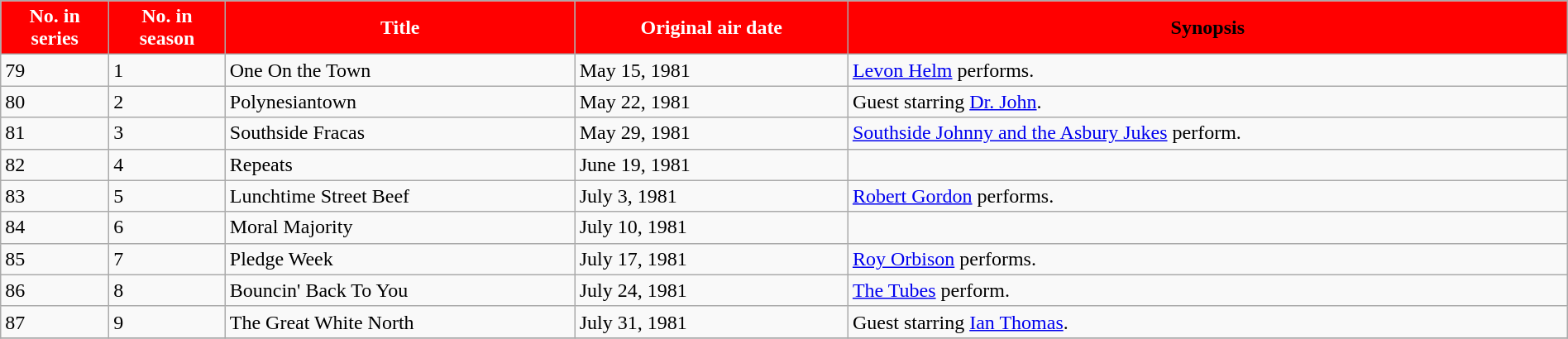<table class="wikitable" style="width:100%; margin:auto;">
<tr style="color:black">
<th scope="col" style="background: #FF0000; color:#fff;">No. in<br> series</th>
<th scope="col" style="background: #FF0000; color:#fff;">No. in<br> season</th>
<th scope="col" style="background: #FF0000; color:#fff;">Title</th>
<th scope="col" style="background: #FF0000; color:#fff;">Original air date</th>
<th scope="col" style="background: #FF0000; color;#fff;">Synopsis</th>
</tr>
<tr>
<td>79</td>
<td>1</td>
<td>One On the Town</td>
<td>May 15, 1981</td>
<td><a href='#'>Levon Helm</a> performs.</td>
</tr>
<tr>
<td>80</td>
<td>2</td>
<td>Polynesiantown</td>
<td>May 22, 1981</td>
<td>Guest starring <a href='#'>Dr. John</a>.</td>
</tr>
<tr>
<td>81</td>
<td>3</td>
<td>Southside Fracas</td>
<td>May 29, 1981</td>
<td><a href='#'>Southside Johnny and the Asbury Jukes</a> perform.</td>
</tr>
<tr>
<td>82</td>
<td>4</td>
<td>Repeats</td>
<td>June 19, 1981</td>
<td></td>
</tr>
<tr>
<td>83</td>
<td>5</td>
<td>Lunchtime Street Beef</td>
<td>July 3, 1981</td>
<td><a href='#'>Robert Gordon</a> performs.</td>
</tr>
<tr>
<td>84</td>
<td>6</td>
<td>Moral Majority</td>
<td>July 10, 1981</td>
<td></td>
</tr>
<tr>
<td>85</td>
<td>7</td>
<td>Pledge Week</td>
<td>July 17, 1981</td>
<td><a href='#'>Roy Orbison</a> performs.</td>
</tr>
<tr>
<td>86</td>
<td>8</td>
<td>Bouncin' Back To You</td>
<td>July 24, 1981</td>
<td><a href='#'>The Tubes</a> perform.</td>
</tr>
<tr>
<td>87</td>
<td>9</td>
<td>The Great White North</td>
<td>July 31, 1981</td>
<td>Guest starring <a href='#'>Ian Thomas</a>.</td>
</tr>
<tr>
</tr>
</table>
